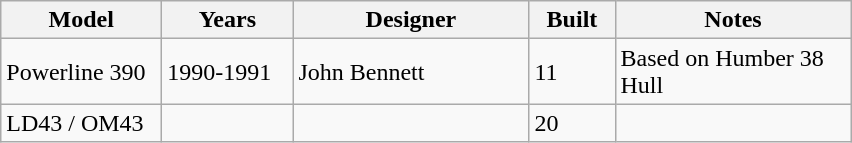<table class="wikitable">
<tr>
<th width=100>Model</th>
<th width=80>Years</th>
<th width=150>Designer</th>
<th width=50>Built</th>
<th width=150>Notes</th>
</tr>
<tr>
<td>Powerline 390</td>
<td>1990-1991</td>
<td>John Bennett</td>
<td>11</td>
<td>Based on Humber 38 Hull</td>
</tr>
<tr>
<td>LD43 / OM43</td>
<td></td>
<td></td>
<td>20</td>
<td></td>
</tr>
</table>
